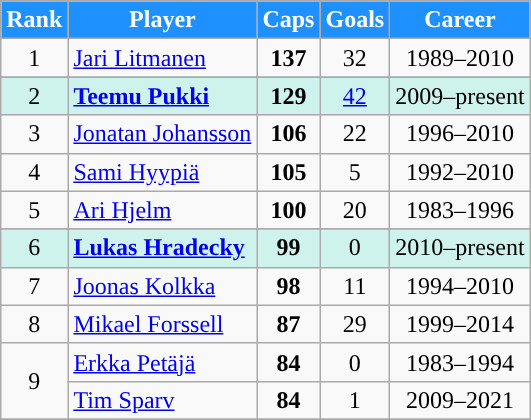<table class="wikitable sortable" style="text-align:center;">
<tr>
<th style="background-color:#1E90FF; color:white; ">Rank</th>
<th style="background-color:#1E90FF; color:white; ">Player</th>
<th style="background-color:#1E90FF; color:white; ">Caps</th>
<th style="background-color:#1E90FF; color:white; ">Goals</th>
<th style="background-color:#1E90FF; color:white; ">Career</th>
</tr>
<tr>
<td>1</td>
<td align="left"><a href='#'>Jari Litmanen</a></td>
<td><strong>137</strong></td>
<td>32</td>
<td>1989–2010</td>
</tr>
<tr>
</tr>
<tr bgcolor=#CEF2EC>
<td>2</td>
<td align="left"><strong><a href='#'>Teemu Pukki</a></strong></td>
<td><strong>129</strong></td>
<td><a href='#'>42</a></td>
<td>2009–present</td>
</tr>
<tr>
<td>3</td>
<td align="left"><a href='#'>Jonatan Johansson</a></td>
<td><strong>106</strong></td>
<td>22</td>
<td>1996–2010</td>
</tr>
<tr>
<td>4</td>
<td align="left"><a href='#'>Sami Hyypiä</a></td>
<td><strong>105</strong></td>
<td>5</td>
<td>1992–2010</td>
</tr>
<tr>
<td>5</td>
<td align="left"><a href='#'>Ari Hjelm</a></td>
<td><strong>100</strong></td>
<td>20</td>
<td>1983–1996</td>
</tr>
<tr>
</tr>
<tr bgcolor=#CEF2EC>
<td>6</td>
<td align="left"><strong><a href='#'>Lukas Hradecky</a></strong></td>
<td><strong>99</strong></td>
<td>0</td>
<td>2010–present</td>
</tr>
<tr>
<td>7</td>
<td align="left"><a href='#'>Joonas Kolkka</a></td>
<td><strong>98</strong></td>
<td>11</td>
<td>1994–2010</td>
</tr>
<tr>
<td>8</td>
<td align="left"><a href='#'>Mikael Forssell</a></td>
<td><strong>87</strong></td>
<td>29</td>
<td>1999–2014</td>
</tr>
<tr>
<td rowspan="2">9</td>
<td align="left"><a href='#'>Erkka Petäjä</a></td>
<td><strong>84</strong></td>
<td>0</td>
<td>1983–1994</td>
</tr>
<tr>
<td align="left"><a href='#'>Tim Sparv</a></td>
<td><strong>84</strong></td>
<td>1</td>
<td>2009–2021</td>
</tr>
<tr>
</tr>
</table>
